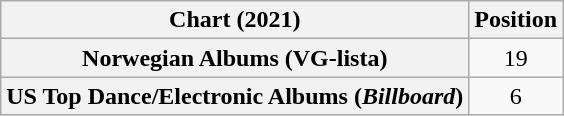<table class="wikitable sortable plainrowheaders" style="text-align:center">
<tr>
<th scope="col">Chart (2021)</th>
<th scope="col">Position</th>
</tr>
<tr>
<th scope="row">Norwegian Albums (VG-lista)</th>
<td>19</td>
</tr>
<tr>
<th scope="row">US Top Dance/Electronic Albums (<em>Billboard</em>)</th>
<td>6</td>
</tr>
</table>
